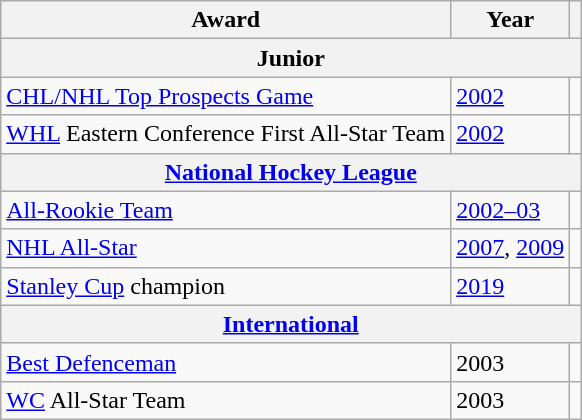<table class="wikitable">
<tr>
<th>Award</th>
<th>Year</th>
<th></th>
</tr>
<tr>
<th colspan="3">Junior</th>
</tr>
<tr>
<td><a href='#'>CHL/NHL Top Prospects Game</a></td>
<td><a href='#'>2002</a></td>
<td></td>
</tr>
<tr>
<td><a href='#'>WHL</a> Eastern Conference First All-Star Team</td>
<td><a href='#'>2002</a></td>
<td></td>
</tr>
<tr>
<th colspan="3"><a href='#'>National Hockey League</a></th>
</tr>
<tr>
<td><a href='#'>All-Rookie Team</a></td>
<td><a href='#'>2002–03</a></td>
<td></td>
</tr>
<tr>
<td><a href='#'>NHL All-Star</a></td>
<td><a href='#'>2007</a>, <a href='#'>2009</a></td>
<td></td>
</tr>
<tr>
<td><a href='#'>Stanley Cup</a> champion</td>
<td><a href='#'>2019</a></td>
<td></td>
</tr>
<tr>
<th colspan="3"><a href='#'>International</a></th>
</tr>
<tr>
<td><a href='#'>Best Defenceman</a></td>
<td>2003</td>
<td></td>
</tr>
<tr>
<td><a href='#'>WC</a> All-Star Team</td>
<td>2003</td>
<td></td>
</tr>
</table>
